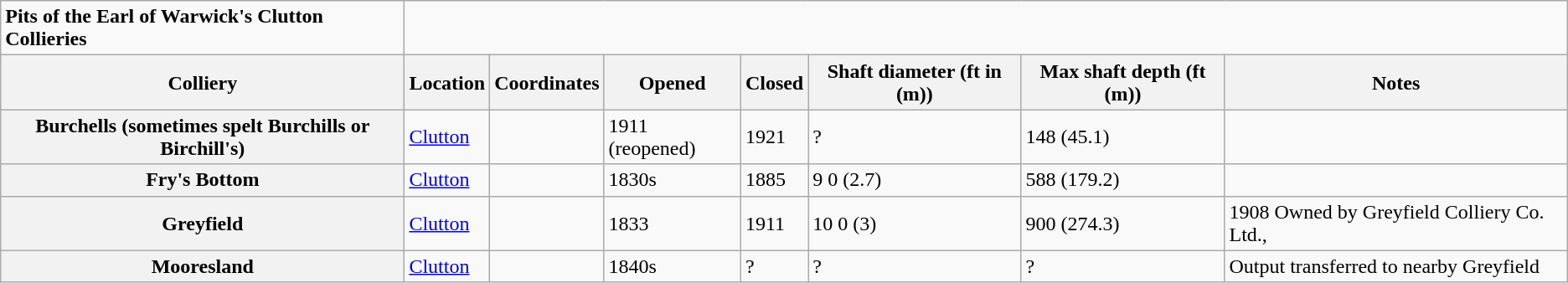<table class="wikitable collapsible collapsed">
<tr>
<td><strong>Pits of the Earl of Warwick's Clutton Collieries</strong></td>
</tr>
<tr>
<th scope="col">Colliery</th>
<th scope="col">Location</th>
<th scope="col">Coordinates</th>
<th scope="col">Opened</th>
<th scope="col">Closed</th>
<th scope="col">Shaft diameter (ft in (m))</th>
<th scope="col">Max shaft depth (ft (m))</th>
<th scope="col">Notes</th>
</tr>
<tr>
<th scope="row">Burchells (sometimes spelt Burchills or Birchill's)</th>
<td><a href='#'>Clutton</a></td>
<td></td>
<td>1911 (reopened)</td>
<td>1921</td>
<td>?</td>
<td>148 (45.1)</td>
<td></td>
</tr>
<tr>
<th scope="row">Fry's Bottom</th>
<td><a href='#'>Clutton</a></td>
<td></td>
<td>1830s</td>
<td>1885</td>
<td>9 0 (2.7)</td>
<td>588 (179.2)</td>
<td></td>
</tr>
<tr>
<th scope="row">Greyfield</th>
<td><a href='#'>Clutton</a></td>
<td></td>
<td>1833</td>
<td>1911</td>
<td>10 0 (3)</td>
<td>900 (274.3)</td>
<td>1908 Owned by Greyfield Colliery Co. Ltd.,</td>
</tr>
<tr>
<th scope="row">Mooresland</th>
<td><a href='#'>Clutton</a></td>
<td></td>
<td>1840s</td>
<td>?</td>
<td>?</td>
<td>?</td>
<td>Output transferred to nearby Greyfield</td>
</tr>
</table>
